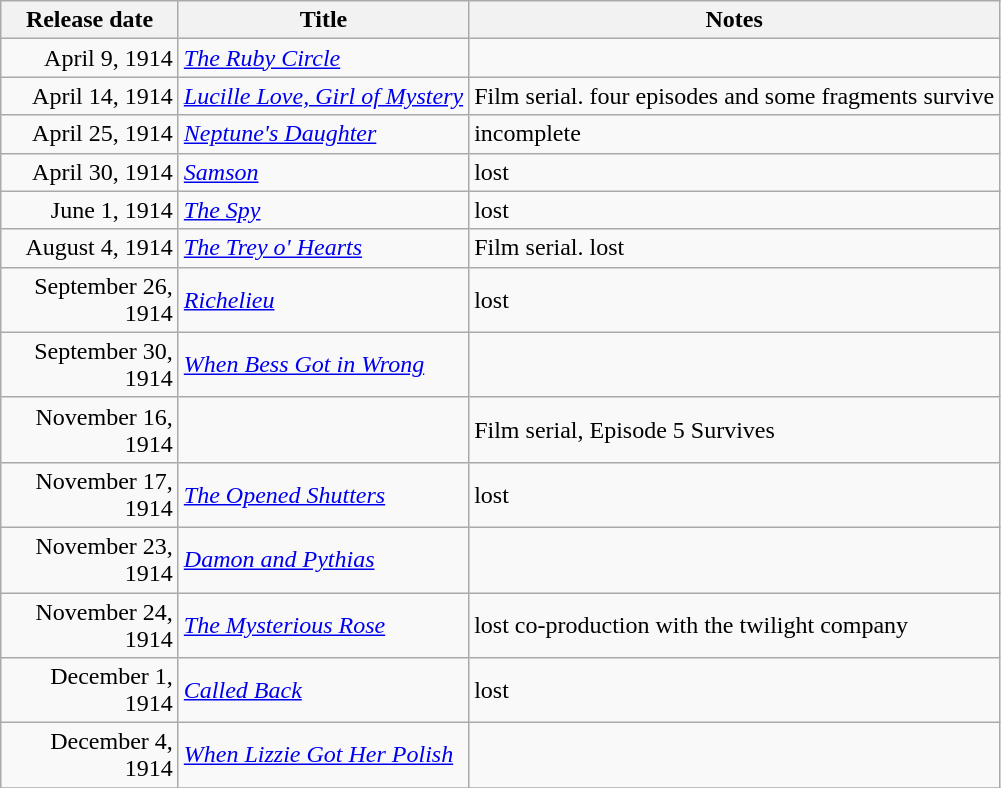<table class="wikitable sortable">
<tr>
<th style="width:111px;">Release date</th>
<th>Title</th>
<th>Notes</th>
</tr>
<tr>
<td style="text-align:right;">April 9, 1914</td>
<td><em><a href='#'>The Ruby Circle</a></em></td>
<td></td>
</tr>
<tr>
<td style="text-align:right;">April 14, 1914</td>
<td><em><a href='#'>Lucille Love, Girl of Mystery</a></em></td>
<td>Film serial. four episodes and some fragments survive</td>
</tr>
<tr>
<td style="text-align:right;">April 25, 1914</td>
<td><em><a href='#'>Neptune's Daughter</a></em></td>
<td>incomplete </td>
</tr>
<tr>
<td style="text-align:right;">April 30, 1914</td>
<td><em><a href='#'>Samson</a></em></td>
<td>lost </td>
</tr>
<tr>
<td style="text-align:right;">June 1, 1914</td>
<td><em><a href='#'>The Spy</a></em></td>
<td>lost </td>
</tr>
<tr>
<td style="text-align:right;">August 4, 1914</td>
<td><em><a href='#'>The Trey o' Hearts</a></em></td>
<td>Film serial.  lost</td>
</tr>
<tr>
<td style="text-align:right;">September 26, 1914</td>
<td><em><a href='#'>Richelieu</a></em></td>
<td>lost </td>
</tr>
<tr>
<td style="text-align:right;">September 30, 1914</td>
<td><em><a href='#'>When Bess Got in Wrong</a></em></td>
<td></td>
</tr>
<tr>
<td style="text-align:right;">November 16, 1914</td>
<td><em></em></td>
<td>Film serial, Episode 5 Survives</td>
</tr>
<tr>
<td style="text-align:right;">November 17, 1914</td>
<td><em><a href='#'>The Opened Shutters</a></em></td>
<td>lost </td>
</tr>
<tr>
<td style="text-align:right;">November 23, 1914</td>
<td><em><a href='#'>Damon and Pythias</a></em></td>
<td></td>
</tr>
<tr>
<td style="text-align:right;">November 24, 1914</td>
<td><em><a href='#'>The Mysterious Rose</a></em></td>
<td>lost co-production with the twilight company</td>
</tr>
<tr>
<td style="text-align:right;">December 1, 1914</td>
<td><em><a href='#'>Called Back</a></em></td>
<td>lost </td>
</tr>
<tr>
<td style="text-align:right;">December 4, 1914</td>
<td><em><a href='#'>When Lizzie Got Her Polish</a></em></td>
<td></td>
</tr>
<tr>
</tr>
</table>
